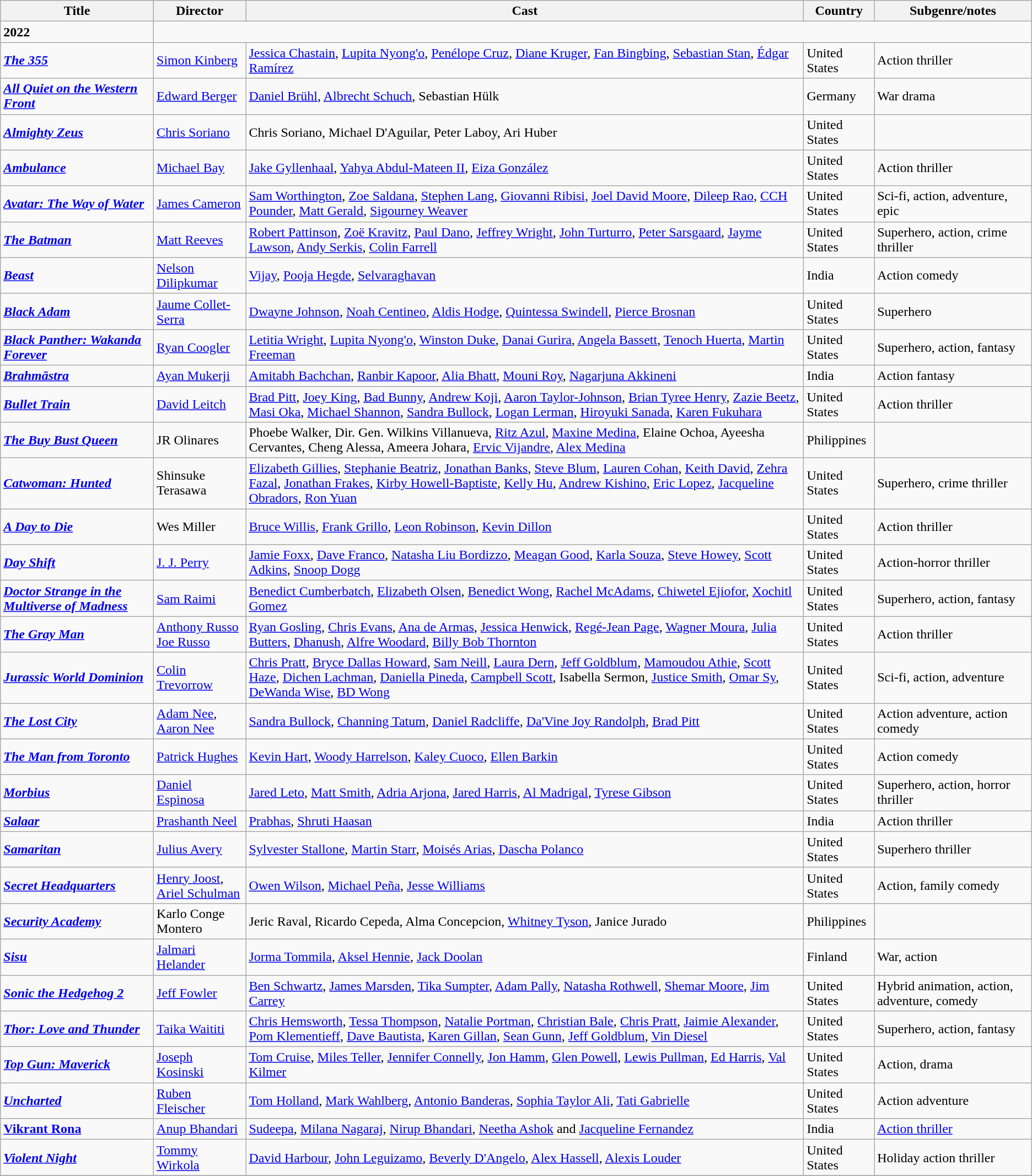<table class="wikitable sortable">
<tr>
<th>Title</th>
<th>Director</th>
<th>Cast</th>
<th>Country</th>
<th>Subgenre/notes</th>
</tr>
<tr>
<td><strong>2022</strong></td>
</tr>
<tr>
<td><strong><em><a href='#'>The 355</a></em></strong></td>
<td><a href='#'>Simon Kinberg</a></td>
<td><a href='#'>Jessica Chastain</a>, <a href='#'>Lupita Nyong'o</a>, <a href='#'>Penélope Cruz</a>, <a href='#'>Diane Kruger</a>, <a href='#'>Fan Bingbing</a>, <a href='#'>Sebastian Stan</a>, <a href='#'>Édgar Ramírez</a></td>
<td>United States</td>
<td>Action thriller</td>
</tr>
<tr>
<td><strong><em><a href='#'>All Quiet on the Western Front</a></em></strong></td>
<td><a href='#'>Edward Berger</a></td>
<td><a href='#'>Daniel Brühl</a>, <a href='#'>Albrecht Schuch</a>, Sebastian Hülk</td>
<td>Germany</td>
<td>War drama</td>
</tr>
<tr>
<td><strong><em><a href='#'>Almighty Zeus</a></em></strong></td>
<td><a href='#'>Chris Soriano</a></td>
<td>Chris Soriano, Michael D'Aguilar, Peter Laboy, Ari Huber</td>
<td>United States</td>
<td></td>
</tr>
<tr>
<td><em><a href='#'><strong>Ambulance</strong></a></em></td>
<td><a href='#'>Michael Bay</a></td>
<td><a href='#'>Jake Gyllenhaal</a>, <a href='#'>Yahya Abdul-Mateen II</a>, <a href='#'>Eiza González</a></td>
<td>United States</td>
<td>Action thriller</td>
</tr>
<tr>
<td><strong><em><a href='#'>Avatar: The Way of Water</a></em></strong></td>
<td><a href='#'>James Cameron</a></td>
<td><a href='#'>Sam Worthington</a>, <a href='#'>Zoe Saldana</a>, <a href='#'>Stephen Lang</a>, <a href='#'>Giovanni Ribisi</a>, <a href='#'>Joel David Moore</a>, <a href='#'>Dileep Rao</a>, <a href='#'>CCH Pounder</a>, <a href='#'>Matt Gerald</a>, <a href='#'>Sigourney Weaver</a></td>
<td>United States</td>
<td>Sci-fi, action, adventure, epic</td>
</tr>
<tr>
<td><em><a href='#'><strong>The Batman</strong></a></em></td>
<td><a href='#'>Matt Reeves</a></td>
<td><a href='#'>Robert Pattinson</a>, <a href='#'>Zoë Kravitz</a>, <a href='#'>Paul Dano</a>, <a href='#'>Jeffrey Wright</a>, <a href='#'>John Turturro</a>, <a href='#'>Peter Sarsgaard</a>, <a href='#'>Jayme Lawson</a>, <a href='#'>Andy Serkis</a>, <a href='#'>Colin Farrell</a></td>
<td>United States</td>
<td>Superhero, action, crime thriller</td>
</tr>
<tr>
<td><em><a href='#'><strong>Beast</strong></a></em></td>
<td><a href='#'>Nelson Dilipkumar</a></td>
<td><a href='#'>Vijay</a>, <a href='#'>Pooja Hegde</a>, <a href='#'>Selvaraghavan</a></td>
<td>India</td>
<td>Action comedy</td>
</tr>
<tr>
<td><em><a href='#'><strong>Black Adam</strong></a></em></td>
<td><a href='#'>Jaume Collet-Serra</a></td>
<td><a href='#'>Dwayne Johnson</a>, <a href='#'>Noah Centineo</a>, <a href='#'>Aldis Hodge</a>, <a href='#'>Quintessa Swindell</a>, <a href='#'>Pierce Brosnan</a></td>
<td>United States</td>
<td>Superhero</td>
</tr>
<tr>
<td><strong><em><a href='#'>Black Panther: Wakanda Forever</a></em></strong></td>
<td><a href='#'>Ryan Coogler</a></td>
<td><a href='#'>Letitia Wright</a>, <a href='#'>Lupita Nyong'o</a>, <a href='#'>Winston Duke</a>, <a href='#'>Danai Gurira</a>, <a href='#'>Angela Bassett</a>, <a href='#'>Tenoch Huerta</a>, <a href='#'>Martin Freeman</a></td>
<td>United States</td>
<td>Superhero, action, fantasy</td>
</tr>
<tr>
<td><strong><em><a href='#'>Brahmāstra</a></em></strong></td>
<td><a href='#'>Ayan Mukerji</a></td>
<td><a href='#'>Amitabh Bachchan</a>, <a href='#'>Ranbir Kapoor</a>, <a href='#'>Alia Bhatt</a>, <a href='#'>Mouni Roy</a>, <a href='#'>Nagarjuna Akkineni</a></td>
<td>India</td>
<td>Action fantasy</td>
</tr>
<tr>
<td><strong><em><a href='#'>Bullet Train</a></em></strong></td>
<td><a href='#'>David Leitch</a></td>
<td><a href='#'>Brad Pitt</a>, <a href='#'>Joey King</a>, <a href='#'>Bad Bunny</a>, <a href='#'>Andrew Koji</a>, <a href='#'>Aaron Taylor-Johnson</a>, <a href='#'>Brian Tyree Henry</a>, <a href='#'>Zazie Beetz</a>, <a href='#'>Masi Oka</a>, <a href='#'>Michael Shannon</a>, <a href='#'>Sandra Bullock</a>, <a href='#'>Logan Lerman</a>, <a href='#'>Hiroyuki Sanada</a>, <a href='#'>Karen Fukuhara</a></td>
<td>United States</td>
<td>Action thriller</td>
</tr>
<tr>
<td><strong><em><a href='#'>The Buy Bust Queen</a></em></strong></td>
<td>JR Olinares</td>
<td>Phoebe Walker, Dir. Gen. Wilkins Villanueva, <a href='#'>Ritz Azul</a>, <a href='#'>Maxine Medina</a>, Elaine Ochoa, Ayeesha Cervantes, Cheng Alessa, Ameera Johara, <a href='#'>Ervic Vijandre</a>, <a href='#'>Alex Medina</a></td>
<td>Philippines</td>
<td></td>
</tr>
<tr>
<td><strong><em><a href='#'>Catwoman: Hunted</a></em></strong></td>
<td>Shinsuke Terasawa</td>
<td><a href='#'>Elizabeth Gillies</a>, <a href='#'>Stephanie Beatriz</a>, <a href='#'>Jonathan Banks</a>, <a href='#'>Steve Blum</a>, <a href='#'>Lauren Cohan</a>, <a href='#'>Keith David</a>, <a href='#'>Zehra Fazal</a>, <a href='#'>Jonathan Frakes</a>, <a href='#'>Kirby Howell-Baptiste</a>, <a href='#'>Kelly Hu</a>, <a href='#'>Andrew Kishino</a>, <a href='#'>Eric Lopez</a>, <a href='#'>Jacqueline Obradors</a>, <a href='#'>Ron Yuan</a></td>
<td>United States</td>
<td>Superhero, crime thriller</td>
</tr>
<tr>
<td><strong><em><a href='#'>A Day to Die</a></em></strong></td>
<td>Wes Miller</td>
<td><a href='#'>Bruce Willis</a>, <a href='#'>Frank Grillo</a>, <a href='#'>Leon Robinson</a>, <a href='#'>Kevin Dillon</a></td>
<td>United States</td>
<td>Action thriller</td>
</tr>
<tr>
<td><em><a href='#'><strong>Day Shift</strong></a></em></td>
<td><a href='#'>J. J. Perry</a></td>
<td><a href='#'>Jamie Foxx</a>, <a href='#'>Dave Franco</a>, <a href='#'>Natasha Liu Bordizzo</a>, <a href='#'>Meagan Good</a>, <a href='#'>Karla Souza</a>, <a href='#'>Steve Howey</a>, <a href='#'>Scott Adkins</a>, <a href='#'>Snoop Dogg</a></td>
<td>United States</td>
<td>Action-horror thriller</td>
</tr>
<tr>
<td><strong><em><a href='#'>Doctor Strange in the Multiverse of Madness</a></em></strong></td>
<td><a href='#'>Sam Raimi</a></td>
<td><a href='#'>Benedict Cumberbatch</a>, <a href='#'>Elizabeth Olsen</a>, <a href='#'>Benedict Wong</a>, <a href='#'>Rachel McAdams</a>, <a href='#'>Chiwetel Ejiofor</a>, <a href='#'>Xochitl Gomez</a></td>
<td>United States</td>
<td>Superhero, action, fantasy</td>
</tr>
<tr>
<td><em><a href='#'><strong>The Gray Man</strong></a></em></td>
<td><a href='#'>Anthony Russo<br>Joe Russo</a></td>
<td><a href='#'>Ryan Gosling</a>, <a href='#'>Chris Evans</a>, <a href='#'>Ana de Armas</a>, <a href='#'>Jessica Henwick</a>, <a href='#'>Regé-Jean Page</a>, <a href='#'>Wagner Moura</a>, <a href='#'>Julia Butters</a>, <a href='#'>Dhanush</a>, <a href='#'>Alfre Woodard</a>, <a href='#'>Billy Bob Thornton</a></td>
<td>United States</td>
<td>Action thriller</td>
</tr>
<tr>
<td><strong><em><a href='#'>Jurassic World Dominion</a></em></strong></td>
<td><a href='#'>Colin Trevorrow</a></td>
<td><a href='#'>Chris Pratt</a>, <a href='#'>Bryce Dallas Howard</a>, <a href='#'>Sam Neill</a>, <a href='#'>Laura Dern</a>, <a href='#'>Jeff Goldblum</a>, <a href='#'>Mamoudou Athie</a>, <a href='#'>Scott Haze</a>, <a href='#'>Dichen Lachman</a>, <a href='#'>Daniella Pineda</a>, <a href='#'>Campbell Scott</a>, Isabella Sermon, <a href='#'>Justice Smith</a>, <a href='#'>Omar Sy</a>, <a href='#'>DeWanda Wise</a>, <a href='#'>BD Wong</a></td>
<td>United States</td>
<td>Sci-fi, action, adventure</td>
</tr>
<tr>
<td><strong><em><a href='#'>The Lost City</a></em></strong></td>
<td><a href='#'>Adam Nee</a>, <a href='#'>Aaron Nee</a></td>
<td><a href='#'>Sandra Bullock</a>, <a href='#'>Channing Tatum</a>, <a href='#'>Daniel Radcliffe</a>, <a href='#'>Da'Vine Joy Randolph</a>, <a href='#'>Brad Pitt</a></td>
<td>United States</td>
<td>Action adventure, action comedy</td>
</tr>
<tr>
<td><em><a href='#'><strong>The Man from Toronto</strong></a></em></td>
<td><a href='#'>Patrick Hughes</a></td>
<td><a href='#'>Kevin Hart</a>, <a href='#'>Woody Harrelson</a>, <a href='#'>Kaley Cuoco</a>, <a href='#'>Ellen Barkin</a></td>
<td>United States</td>
<td>Action comedy</td>
</tr>
<tr>
<td><em><a href='#'><strong>Morbius</strong></a></em></td>
<td><a href='#'>Daniel Espinosa</a></td>
<td><a href='#'>Jared Leto</a>, <a href='#'>Matt Smith</a>, <a href='#'>Adria Arjona</a>, <a href='#'>Jared Harris</a>, <a href='#'>Al Madrigal</a>, <a href='#'>Tyrese Gibson</a></td>
<td>United States</td>
<td>Superhero, action, horror thriller</td>
</tr>
<tr>
<td><strong><em><a href='#'>Salaar</a></em></strong></td>
<td><a href='#'>Prashanth Neel</a></td>
<td><a href='#'>Prabhas</a>, <a href='#'>Shruti Haasan</a></td>
<td>India</td>
<td>Action thriller</td>
</tr>
<tr>
<td><strong><em><a href='#'>Samaritan</a></em></strong></td>
<td><a href='#'>Julius Avery</a></td>
<td><a href='#'>Sylvester Stallone</a>, <a href='#'>Martin Starr</a>, <a href='#'>Moisés Arias</a>, <a href='#'>Dascha Polanco</a></td>
<td>United States</td>
<td>Superhero thriller</td>
</tr>
<tr>
<td><strong><em><a href='#'>Secret Headquarters</a></em></strong></td>
<td><a href='#'>Henry Joost</a>,<br><a href='#'>Ariel Schulman</a></td>
<td><a href='#'>Owen Wilson</a>, <a href='#'>Michael Peña</a>, <a href='#'>Jesse Williams</a></td>
<td>United States</td>
<td>Action, family comedy</td>
</tr>
<tr>
<td><strong><em><a href='#'>Security Academy</a></em></strong></td>
<td>Karlo Conge Montero</td>
<td>Jeric Raval, Ricardo Cepeda, Alma Concepcion, <a href='#'>Whitney Tyson</a>, Janice Jurado</td>
<td>Philippines</td>
<td></td>
</tr>
<tr>
<td><strong><em><a href='#'>Sisu</a></em></strong></td>
<td><a href='#'>Jalmari Helander</a></td>
<td><a href='#'>Jorma Tommila</a>, <a href='#'>Aksel Hennie</a>, <a href='#'>Jack Doolan</a></td>
<td>Finland</td>
<td>War, action</td>
</tr>
<tr>
<td><strong><em><a href='#'>Sonic the Hedgehog 2</a></em></strong></td>
<td><a href='#'>Jeff Fowler</a></td>
<td><a href='#'>Ben Schwartz</a>, <a href='#'>James Marsden</a>, <a href='#'>Tika Sumpter</a>, <a href='#'>Adam Pally</a>, <a href='#'>Natasha Rothwell</a>, <a href='#'>Shemar Moore</a>, <a href='#'>Jim Carrey</a></td>
<td>United States</td>
<td>Hybrid animation, action, adventure, comedy</td>
</tr>
<tr>
<td><strong><em><a href='#'>Thor: Love and Thunder</a></em></strong></td>
<td><a href='#'>Taika Waititi</a></td>
<td><a href='#'>Chris Hemsworth</a>, <a href='#'>Tessa Thompson</a>, <a href='#'>Natalie Portman</a>, <a href='#'>Christian Bale</a>, <a href='#'>Chris Pratt</a>, <a href='#'>Jaimie Alexander</a>, <a href='#'>Pom Klementieff</a>, <a href='#'>Dave Bautista</a>, <a href='#'>Karen Gillan</a>, <a href='#'>Sean Gunn</a>, <a href='#'>Jeff Goldblum</a>, <a href='#'>Vin Diesel</a></td>
<td>United States</td>
<td>Superhero, action, fantasy</td>
</tr>
<tr>
<td><strong><em><a href='#'>Top Gun: Maverick</a></em></strong></td>
<td><a href='#'>Joseph Kosinski</a></td>
<td><a href='#'>Tom Cruise</a>, <a href='#'>Miles Teller</a>, <a href='#'>Jennifer Connelly</a>, <a href='#'>Jon Hamm</a>, <a href='#'>Glen Powell</a>, <a href='#'>Lewis Pullman</a>, <a href='#'>Ed Harris</a>, <a href='#'>Val Kilmer</a></td>
<td>United States</td>
<td>Action, drama</td>
</tr>
<tr>
<td><em><a href='#'><strong>Uncharted</strong></a></em></td>
<td><a href='#'>Ruben Fleischer</a></td>
<td><a href='#'>Tom Holland</a>, <a href='#'>Mark Wahlberg</a>, <a href='#'>Antonio Banderas</a>, <a href='#'>Sophia Taylor Ali</a>, <a href='#'>Tati Gabrielle</a></td>
<td>United States</td>
<td>Action adventure</td>
</tr>
<tr>
<td><strong><a href='#'>Vikrant Rona</a></strong></td>
<td><a href='#'>Anup Bhandari</a></td>
<td><a href='#'>Sudeepa</a>, <a href='#'>Milana Nagaraj</a>, <a href='#'>Nirup Bhandari</a>, <a href='#'>Neetha Ashok</a> and <a href='#'>Jacqueline Fernandez</a></td>
<td>India</td>
<td><a href='#'>Action thriller</a></td>
</tr>
<tr>
<td><strong><em><a href='#'>Violent Night</a></em></strong></td>
<td><a href='#'>Tommy Wirkola</a></td>
<td><a href='#'>David Harbour</a>, <a href='#'>John Leguizamo</a>, <a href='#'>Beverly D'Angelo</a>, <a href='#'>Alex Hassell</a>, <a href='#'>Alexis Louder</a></td>
<td>United States</td>
<td>Holiday action thriller</td>
</tr>
<tr>
</tr>
</table>
